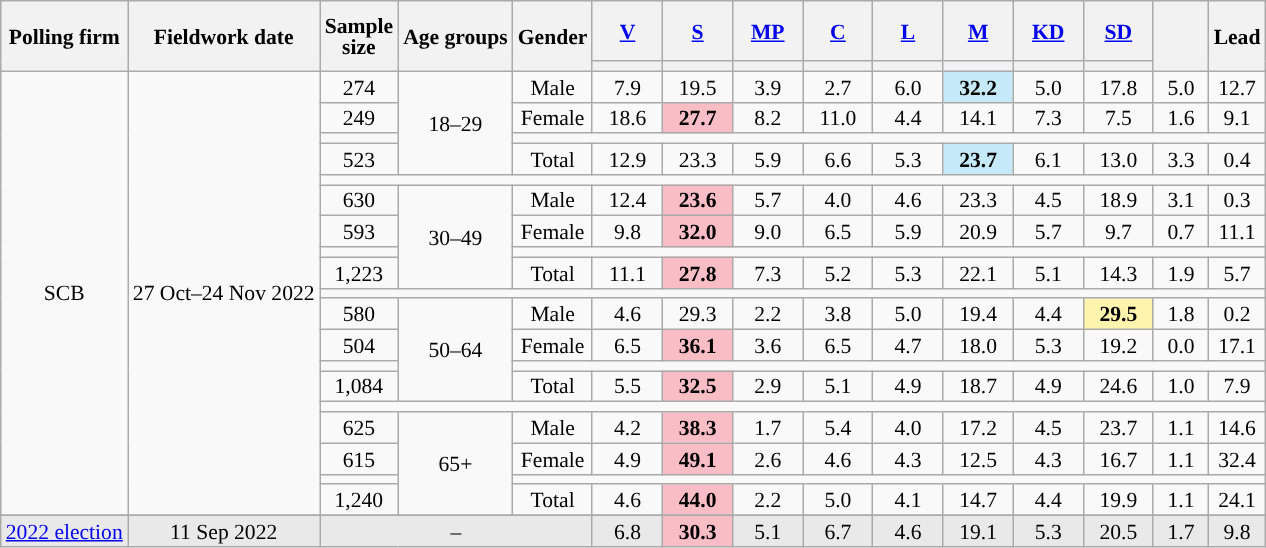<table class="wikitable sortable" style="text-align:center;font-size:90%;line-height:14px;">
<tr style="height:40px;">
<th rowspan="2">Polling firm</th>
<th rowspan="2">Fieldwork date</th>
<th rowspan="2">Sample<br>size</th>
<th rowspan="2">Age groups</th>
<th rowspan="2">Gender</th>
<th class="sortable" style="width:40px;"><a href='#'>V</a></th>
<th class="sortable" style="width:40px;"><a href='#'>S</a></th>
<th class="sortable" style="width:40px;"><a href='#'>MP</a></th>
<th class="sortable" style="width:40px;"><a href='#'>C</a></th>
<th class="sortable" style="width:40px;"><a href='#'>L</a></th>
<th class="sortable" style="width:40px;"><a href='#'>M</a></th>
<th class="sortable" style="width:40px;"><a href='#'>KD</a></th>
<th class="sortable" style="width:40px;"><a href='#'>SD</a></th>
<th class="sortable" style="width:30px;" rowspan="2"></th>
<th style="width:30px;" rowspan="2">Lead</th>
</tr>
<tr>
<th style="background:"></th>
<th style="background:"></th>
<th style="background:"></th>
<th style="background:"></th>
<th style="background:"></th>
<th style="background:"></th>
<th style="background:"></th>
<th style="background:"></th>
</tr>
<tr>
<td rowspan="19">SCB</td>
<td rowspan="19">27 Oct–24 Nov 2022</td>
<td>274</td>
<td rowspan="4">18–29</td>
<td>Male</td>
<td>7.9</td>
<td>19.5</td>
<td>3.9</td>
<td>2.7</td>
<td>6.0</td>
<td style="background:#C6E9F7;"><strong>32.2</strong></td>
<td>5.0</td>
<td>17.8</td>
<td>5.0</td>
<td style="background:">12.7</td>
</tr>
<tr>
<td>249</td>
<td>Female</td>
<td>18.6</td>
<td style="background:#F9BDC5;"><strong>27.7</strong></td>
<td>8.2</td>
<td>11.0</td>
<td>4.4</td>
<td>14.1</td>
<td>7.3</td>
<td>7.5</td>
<td>1.6</td>
<td style="background:">9.1</td>
</tr>
<tr>
<td></td>
<td colspan="11"></td>
</tr>
<tr>
<td>523</td>
<td>Total</td>
<td>12.9</td>
<td>23.3</td>
<td>5.9</td>
<td>6.6</td>
<td>5.3</td>
<td style="background:#C6E9F7;"><strong>23.7</strong></td>
<td>6.1</td>
<td>13.0</td>
<td>3.3</td>
<td style="background:">0.4</td>
</tr>
<tr>
<td colspan="13"></td>
</tr>
<tr>
<td>630</td>
<td rowspan="4">30–49</td>
<td>Male</td>
<td>12.4</td>
<td style="background:#F9BDC5;"><strong>23.6</strong></td>
<td>5.7</td>
<td>4.0</td>
<td>4.6</td>
<td>23.3</td>
<td>4.5</td>
<td>18.9</td>
<td>3.1</td>
<td style="background:">0.3</td>
</tr>
<tr>
<td>593</td>
<td>Female</td>
<td>9.8</td>
<td style="background:#F9BDC5;"><strong>32.0</strong></td>
<td>9.0</td>
<td>6.5</td>
<td>5.9</td>
<td>20.9</td>
<td>5.7</td>
<td>9.7</td>
<td>0.7</td>
<td style="background:">11.1</td>
</tr>
<tr>
<td></td>
<td colspan="11"></td>
</tr>
<tr>
<td>1,223</td>
<td>Total</td>
<td>11.1</td>
<td style="background:#F9BDC5;"><strong>27.8</strong></td>
<td>7.3</td>
<td>5.2</td>
<td>5.3</td>
<td>22.1</td>
<td>5.1</td>
<td>14.3</td>
<td>1.9</td>
<td style="background:">5.7</td>
</tr>
<tr>
<td colspan="13"></td>
</tr>
<tr>
<td>580</td>
<td rowspan="4">50–64</td>
<td>Male</td>
<td>4.6</td>
<td>29.3</td>
<td>2.2</td>
<td>3.8</td>
<td>5.0</td>
<td>19.4</td>
<td>4.4</td>
<td style="background:#FEF4AE;"><strong>29.5</strong></td>
<td>1.8</td>
<td style="background:">0.2</td>
</tr>
<tr>
<td>504</td>
<td>Female</td>
<td>6.5</td>
<td style="background:#F9BDC5;"><strong>36.1</strong></td>
<td>3.6</td>
<td>6.5</td>
<td>4.7</td>
<td>18.0</td>
<td>5.3</td>
<td>19.2</td>
<td>0.0</td>
<td style="background:">17.1</td>
</tr>
<tr>
<td></td>
<td colspan="11"></td>
</tr>
<tr>
<td>1,084</td>
<td>Total</td>
<td>5.5</td>
<td style="background:#F9BDC5;"><strong>32.5</strong></td>
<td>2.9</td>
<td>5.1</td>
<td>4.9</td>
<td>18.7</td>
<td>4.9</td>
<td>24.6</td>
<td>1.0</td>
<td style="background:">7.9</td>
</tr>
<tr>
<td colspan="13"></td>
</tr>
<tr>
<td>625</td>
<td rowspan="4">65+</td>
<td>Male</td>
<td>4.2</td>
<td style="background:#F9BDC5;"><strong>38.3</strong></td>
<td>1.7</td>
<td>5.4</td>
<td>4.0</td>
<td>17.2</td>
<td>4.5</td>
<td>23.7</td>
<td>1.1</td>
<td style="background:">14.6</td>
</tr>
<tr>
<td>615</td>
<td>Female</td>
<td>4.9</td>
<td style="background:#F9BDC5;"><strong>49.1</strong></td>
<td>2.6</td>
<td>4.6</td>
<td>4.3</td>
<td>12.5</td>
<td>4.3</td>
<td>16.7</td>
<td>1.1</td>
<td style="background:">32.4</td>
</tr>
<tr>
<td></td>
<td colspan="11"></td>
</tr>
<tr>
<td>1,240</td>
<td>Total</td>
<td>4.6</td>
<td style="background:#F9BDC5;"><strong>44.0</strong></td>
<td>2.2</td>
<td>5.0</td>
<td>4.1</td>
<td>14.7</td>
<td>4.4</td>
<td>19.9</td>
<td>1.1</td>
<td style="background:">24.1</td>
</tr>
<tr>
</tr>
<tr style="background:#E9E9E9;">
<td><a href='#'>2022 election</a></td>
<td data-sort-value="2018-09-09">11 Sep 2022</td>
<td colspan="3">–</td>
<td>6.8</td>
<td style="background:#F9BDC5;"><strong>30.3</strong></td>
<td>5.1</td>
<td>6.7</td>
<td>4.6</td>
<td>19.1</td>
<td>5.3</td>
<td>20.5</td>
<td>1.7</td>
<td style="background:">9.8</td>
</tr>
</table>
